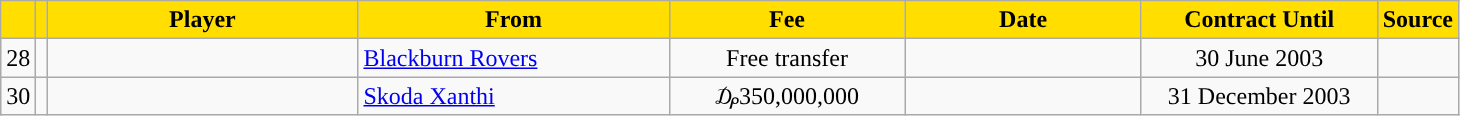<table class="wikitable sortable">
<tr>
<th style="background:#FFDE00"></th>
<th style="background:#FFDE00"></th>
<th width=200 style="background:#FFDE00">Player</th>
<th width=200 style="background:#FFDE00">From</th>
<th width=150 style="background:#FFDE00">Fee</th>
<th width=150 style="background:#FFDE00">Date</th>
<th width=150 style="background:#FFDE00">Contract Until</th>
<th style="background:#FFDE00">Source</th>
</tr>
<tr>
<td align=center>28</td>
<td align=center></td>
<td></td>
<td> <a href='#'>Blackburn Rovers</a></td>
<td align=center>Free transfer</td>
<td align=center></td>
<td align=center>30 June 2003</td>
<td align=center></td>
</tr>
<tr>
<td align=center>30</td>
<td align=center></td>
<td></td>
<td> <a href='#'>Skoda Xanthi</a></td>
<td align=center>₯350,000,000</td>
<td align=center></td>
<td align=center>31 December 2003</td>
<td align=center></td>
</tr>
</table>
